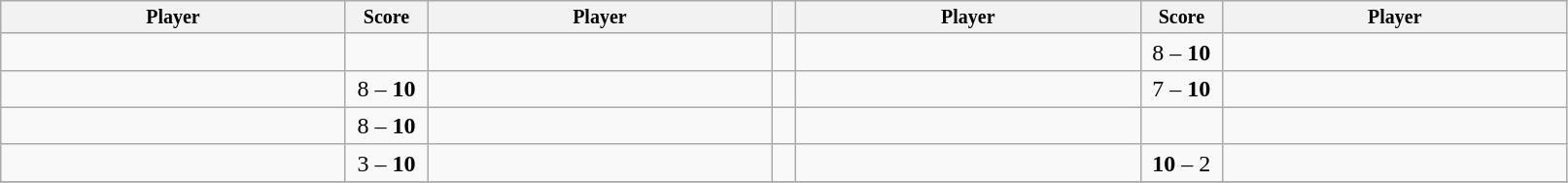<table class="wikitable">
<tr style="font-size:10pt;font-weight:bold">
<th width=230>Player</th>
<th width=50>Score</th>
<th width=230>Player</th>
<th width=10></th>
<th width=230>Player</th>
<th width=50>Score</th>
<th width=230>Player</th>
</tr>
<tr>
<td></td>
<td align=center></td>
<td></td>
<td></td>
<td></td>
<td align=center>8 – <strong>10</strong></td>
<td></td>
</tr>
<tr>
<td></td>
<td align=center>8 – <strong>10</strong></td>
<td></td>
<td></td>
<td></td>
<td align=center>7 – <strong>10</strong></td>
<td></td>
</tr>
<tr>
<td></td>
<td align=center>8 – <strong>10</strong></td>
<td></td>
<td></td>
<td></td>
<td align=center></td>
<td></td>
</tr>
<tr>
<td></td>
<td align=center>3 – <strong>10</strong></td>
<td></td>
<td></td>
<td></td>
<td align=center><strong>10</strong> – 2</td>
<td></td>
</tr>
<tr>
</tr>
</table>
